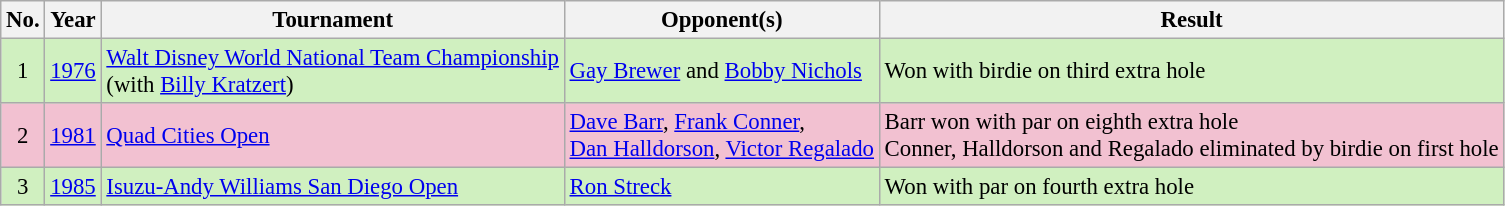<table class="wikitable" style="font-size:95%;">
<tr>
<th>No.</th>
<th>Year</th>
<th>Tournament</th>
<th>Opponent(s)</th>
<th>Result</th>
</tr>
<tr style="background:#D0F0C0;">
<td align=center>1</td>
<td><a href='#'>1976</a></td>
<td><a href='#'>Walt Disney World National Team Championship</a><br>(with  <a href='#'>Billy Kratzert</a>)</td>
<td> <a href='#'>Gay Brewer</a> and  <a href='#'>Bobby Nichols</a></td>
<td>Won with birdie on third extra hole</td>
</tr>
<tr style="background:#F2C1D1;">
<td align=center>2</td>
<td><a href='#'>1981</a></td>
<td><a href='#'>Quad Cities Open</a></td>
<td> <a href='#'>Dave Barr</a>,  <a href='#'>Frank Conner</a>,<br> <a href='#'>Dan Halldorson</a>,  <a href='#'>Victor Regalado</a></td>
<td>Barr won with par on eighth extra hole<br>Conner, Halldorson and Regalado eliminated by birdie on first hole</td>
</tr>
<tr style="background:#D0F0C0;">
<td align=center>3</td>
<td><a href='#'>1985</a></td>
<td><a href='#'>Isuzu-Andy Williams San Diego Open</a></td>
<td> <a href='#'>Ron Streck</a></td>
<td>Won with par on fourth extra hole</td>
</tr>
</table>
